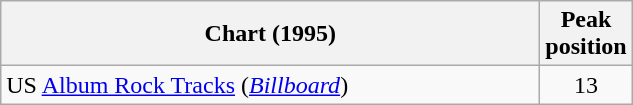<table class="wikitable">
<tr>
<th style="width:22em;">Chart (1995)</th>
<th>Peak<br>position</th>
</tr>
<tr>
<td>US <a href='#'>Album Rock Tracks</a> (<em><a href='#'>Billboard</a></em>)</td>
<td align=center>13</td>
</tr>
</table>
